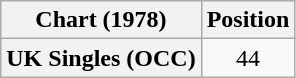<table class="wikitable plainrowheaders" style="text-align:center">
<tr>
<th>Chart (1978)</th>
<th>Position</th>
</tr>
<tr>
<th scope="row">UK Singles (OCC)</th>
<td>44</td>
</tr>
</table>
